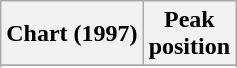<table class="wikitable sortable">
<tr>
<th align="left">Chart (1997)</th>
<th align="center">Peak<br>position</th>
</tr>
<tr>
</tr>
<tr>
</tr>
<tr>
</tr>
</table>
